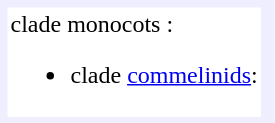<table align="left" style="text-align:left; padding:2.5px; background:#eef">
<tr>
<td style="background:#fff; padding:2.5px">clade monocots :<br><ul><li>clade <a href='#'>commelinids</a>:</li></ul></td>
<td></td>
</tr>
</table>
